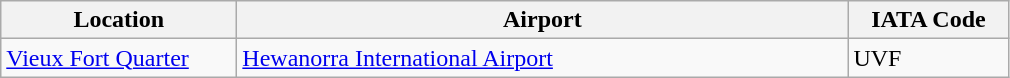<table class="wikitable">
<tr>
<th scope="col" style="width:150px;"><strong>Location</strong></th>
<th scope="col" style="width:400px;"><strong>Airport</strong></th>
<th scope="col" style="width:100px;"><strong>IATA Code</strong></th>
</tr>
<tr>
<td><a href='#'>Vieux Fort Quarter</a></td>
<td><a href='#'>Hewanorra International Airport</a></td>
<td>UVF</td>
</tr>
</table>
